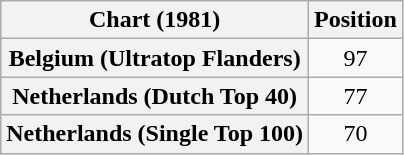<table class="wikitable sortable plainrowheaders" style="text-align:center">
<tr>
<th>Chart (1981)</th>
<th>Position</th>
</tr>
<tr>
<th scope="row">Belgium (Ultratop Flanders)</th>
<td>97</td>
</tr>
<tr>
<th scope="row">Netherlands (Dutch Top 40)</th>
<td>77</td>
</tr>
<tr>
<th scope="row">Netherlands (Single Top 100)</th>
<td>70</td>
</tr>
</table>
